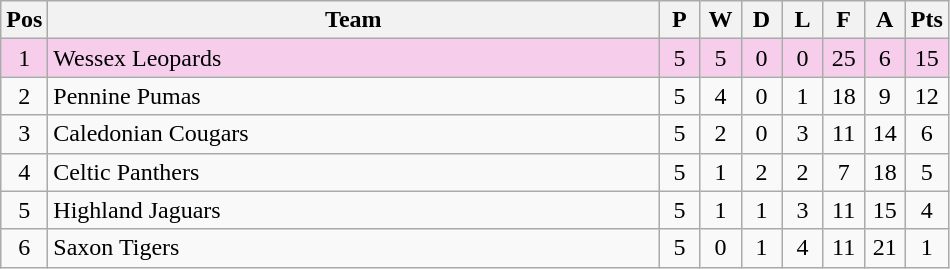<table class="wikitable" style="text-align:centre; margin-right:2em;">
<tr>
<th width=20>Pos</th>
<th width=400>Team</th>
<th width=20>P</th>
<th width=20>W</th>
<th width=20>D</th>
<th width=20>L</th>
<th width=20>F</th>
<th width=20>A</th>
<th width=20>Pts</th>
</tr>
<tr align=center style="background: #F6CEEC;">
<td>1</td>
<td align="left">Wessex Leopards</td>
<td>5</td>
<td>5</td>
<td>0</td>
<td>0</td>
<td>25</td>
<td>6</td>
<td>15</td>
</tr>
<tr align=center>
<td>2</td>
<td align="left">Pennine Pumas</td>
<td>5</td>
<td>4</td>
<td>0</td>
<td>1</td>
<td>18</td>
<td>9</td>
<td>12</td>
</tr>
<tr align=center>
<td>3</td>
<td align="left">Caledonian Cougars</td>
<td>5</td>
<td>2</td>
<td>0</td>
<td>3</td>
<td>11</td>
<td>14</td>
<td>6</td>
</tr>
<tr align=center>
<td>4</td>
<td align="left">Celtic Panthers</td>
<td>5</td>
<td>1</td>
<td>2</td>
<td>2</td>
<td>7</td>
<td>18</td>
<td>5</td>
</tr>
<tr align=center>
<td>5</td>
<td align="left">Highland Jaguars</td>
<td>5</td>
<td>1</td>
<td>1</td>
<td>3</td>
<td>11</td>
<td>15</td>
<td>4</td>
</tr>
<tr align=center>
<td>6</td>
<td align="left">Saxon Tigers</td>
<td>5</td>
<td>0</td>
<td>1</td>
<td>4</td>
<td>11</td>
<td>21</td>
<td>1</td>
</tr>
</table>
